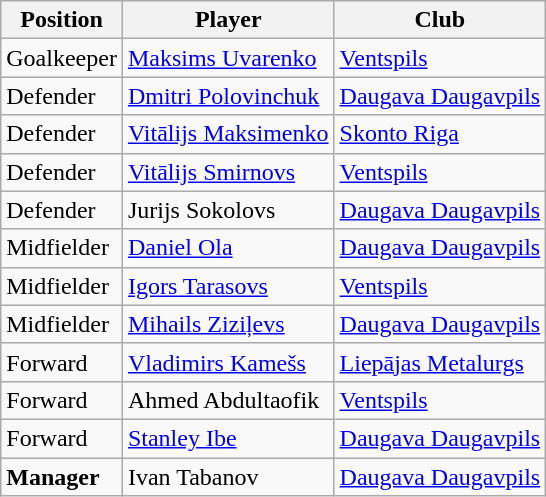<table class="wikitable">
<tr>
<th>Position</th>
<th>Player</th>
<th>Club</th>
</tr>
<tr>
<td>Goalkeeper</td>
<td> <a href='#'>Maksims Uvarenko</a></td>
<td><a href='#'>Ventspils</a></td>
</tr>
<tr>
<td>Defender</td>
<td> <a href='#'>Dmitri Polovinchuk</a></td>
<td><a href='#'>Daugava Daugavpils</a></td>
</tr>
<tr>
<td>Defender</td>
<td> <a href='#'>Vitālijs Maksimenko</a></td>
<td><a href='#'>Skonto Riga</a></td>
</tr>
<tr>
<td>Defender</td>
<td> <a href='#'>Vitālijs Smirnovs</a></td>
<td><a href='#'>Ventspils</a></td>
</tr>
<tr>
<td>Defender</td>
<td> Jurijs Sokolovs</td>
<td><a href='#'>Daugava Daugavpils</a></td>
</tr>
<tr>
<td>Midfielder</td>
<td> <a href='#'>Daniel Ola</a></td>
<td><a href='#'>Daugava Daugavpils</a></td>
</tr>
<tr>
<td>Midfielder</td>
<td> <a href='#'>Igors Tarasovs</a></td>
<td><a href='#'>Ventspils</a></td>
</tr>
<tr>
<td>Midfielder</td>
<td> <a href='#'>Mihails Ziziļevs</a></td>
<td><a href='#'>Daugava Daugavpils</a></td>
</tr>
<tr>
<td>Forward</td>
<td> <a href='#'>Vladimirs Kamešs</a></td>
<td><a href='#'>Liepājas Metalurgs</a></td>
</tr>
<tr>
<td>Forward</td>
<td> Ahmed Abdultaofik</td>
<td><a href='#'>Ventspils</a></td>
</tr>
<tr>
<td>Forward</td>
<td> <a href='#'>Stanley Ibe</a></td>
<td><a href='#'>Daugava Daugavpils</a></td>
</tr>
<tr>
<td><strong>Manager</strong></td>
<td> Ivan Tabanov</td>
<td><a href='#'>Daugava Daugavpils</a></td>
</tr>
</table>
